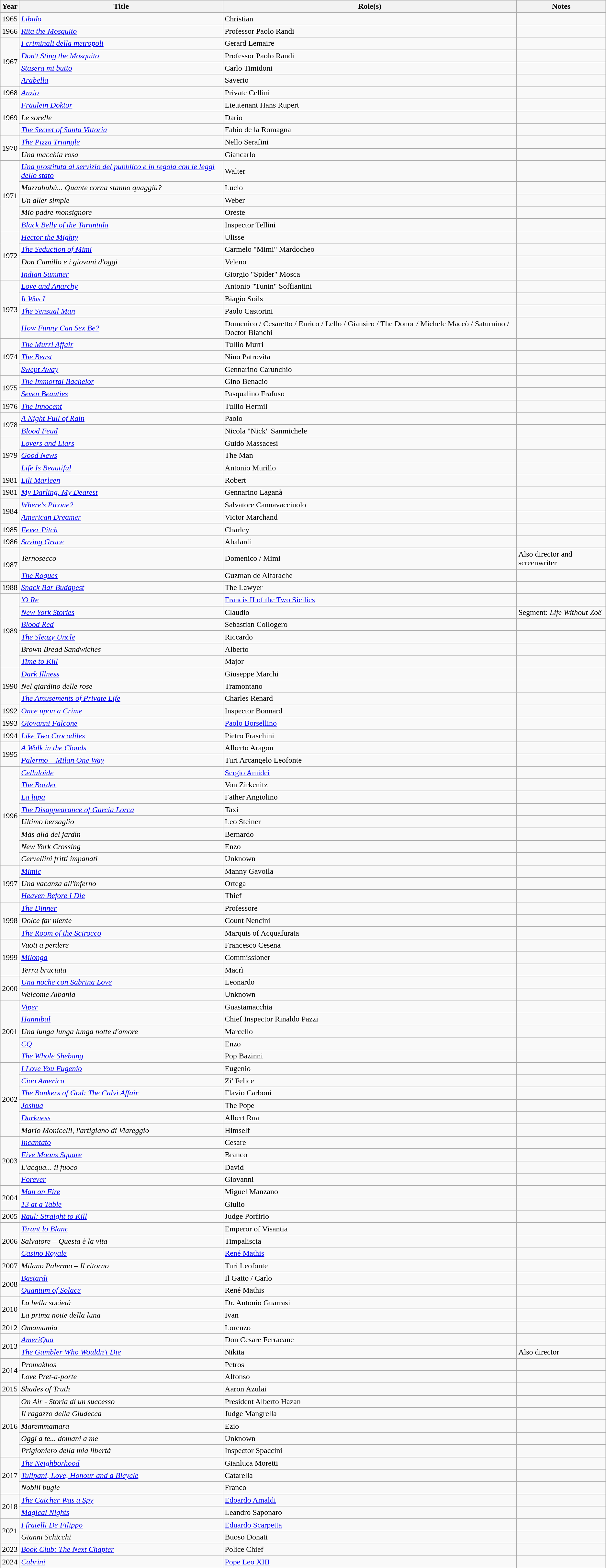<table class="wikitable plainrowheaders sortable">
<tr>
<th scope="col">Year</th>
<th scope="col">Title</th>
<th scope="col">Role(s)</th>
<th scope="col" class="unsortable">Notes</th>
</tr>
<tr>
<td>1965</td>
<td><em><a href='#'>Libido</a></em></td>
<td>Christian</td>
<td></td>
</tr>
<tr>
<td>1966</td>
<td><em><a href='#'>Rita the Mosquito</a></em></td>
<td>Professor Paolo Randi</td>
<td></td>
</tr>
<tr>
<td rowspan="4">1967</td>
<td><em><a href='#'>I criminali della metropoli</a></em></td>
<td>Gerard Lemaire</td>
<td></td>
</tr>
<tr>
<td><em><a href='#'>Don't Sting the Mosquito</a></em></td>
<td>Professor Paolo Randi</td>
<td></td>
</tr>
<tr>
<td><em><a href='#'>Stasera mi butto</a></em></td>
<td>Carlo Timidoni</td>
<td></td>
</tr>
<tr>
<td><em><a href='#'>Arabella</a></em></td>
<td>Saverio</td>
<td></td>
</tr>
<tr>
<td>1968</td>
<td><em><a href='#'>Anzio</a></em></td>
<td>Private Cellini</td>
<td></td>
</tr>
<tr>
<td rowspan="3">1969</td>
<td><em><a href='#'>Fräulein Doktor</a></em></td>
<td>Lieutenant Hans Rupert</td>
<td></td>
</tr>
<tr>
<td><em>Le sorelle</em></td>
<td>Dario</td>
<td></td>
</tr>
<tr>
<td><em><a href='#'>The Secret of Santa Vittoria</a></em></td>
<td>Fabio de la Romagna</td>
<td></td>
</tr>
<tr>
<td rowspan="2">1970</td>
<td><em><a href='#'>The Pizza Triangle</a></em></td>
<td>Nello Serafini</td>
<td></td>
</tr>
<tr>
<td><em>Una macchia rosa</em></td>
<td>Giancarlo</td>
<td></td>
</tr>
<tr>
<td rowspan="5">1971</td>
<td><em><a href='#'>Una prostituta al servizio del pubblico e in regola con le leggi dello stato</a></em></td>
<td>Walter</td>
<td></td>
</tr>
<tr>
<td><em>Mazzabubù... Quante corna stanno quaggiù?</em></td>
<td>Lucio</td>
<td></td>
</tr>
<tr>
<td><em>Un aller simple</em></td>
<td>Weber</td>
<td></td>
</tr>
<tr>
<td><em>Mio padre monsignore</em></td>
<td>Oreste</td>
<td></td>
</tr>
<tr>
<td><em><a href='#'>Black Belly of the Tarantula</a></em></td>
<td>Inspector Tellini</td>
<td></td>
</tr>
<tr>
<td rowspan="4">1972</td>
<td><em><a href='#'>Hector the Mighty</a></em></td>
<td>Ulisse</td>
<td></td>
</tr>
<tr>
<td><em><a href='#'>The Seduction of Mimi</a></em></td>
<td>Carmelo "Mimi" Mardocheo</td>
<td></td>
</tr>
<tr>
<td><em>Don Camillo e i giovani d'oggi</em></td>
<td>Veleno</td>
<td></td>
</tr>
<tr>
<td><em><a href='#'>Indian Summer</a></em></td>
<td>Giorgio "Spider" Mosca</td>
<td></td>
</tr>
<tr>
<td rowspan="4">1973</td>
<td><em><a href='#'>Love and Anarchy</a></em></td>
<td>Antonio "Tunin" Soffiantini</td>
<td></td>
</tr>
<tr>
<td><em><a href='#'>It Was I</a></em></td>
<td>Biagio Soils</td>
<td></td>
</tr>
<tr>
<td><em><a href='#'>The Sensual Man</a></em></td>
<td>Paolo Castorini</td>
<td></td>
</tr>
<tr>
<td><em><a href='#'>How Funny Can Sex Be?</a></em></td>
<td>Domenico / Cesaretto / Enrico / Lello / Giansiro / The Donor / Michele Maccò / Saturnino / Doctor Bianchi</td>
<td></td>
</tr>
<tr>
<td rowspan="3">1974</td>
<td><em><a href='#'>The Murri Affair</a></em></td>
<td>Tullio Murri</td>
<td></td>
</tr>
<tr>
<td><em><a href='#'>The Beast</a></em></td>
<td>Nino Patrovita</td>
<td></td>
</tr>
<tr>
<td><em><a href='#'> Swept Away</a></em></td>
<td>Gennarino Carunchio</td>
<td></td>
</tr>
<tr>
<td rowspan="2">1975</td>
<td><em><a href='#'>The Immortal Bachelor</a></em></td>
<td>Gino Benacio</td>
<td></td>
</tr>
<tr>
<td><em><a href='#'>Seven Beauties</a></em></td>
<td>Pasqualino Frafuso</td>
<td></td>
</tr>
<tr>
<td>1976</td>
<td><em><a href='#'>The Innocent</a></em></td>
<td>Tullio Hermil</td>
<td></td>
</tr>
<tr>
<td rowspan="2">1978</td>
<td><em><a href='#'>A Night Full of Rain</a></em></td>
<td>Paolo</td>
<td></td>
</tr>
<tr>
<td><em><a href='#'>Blood Feud</a></em></td>
<td>Nicola "Nick" Sanmichele</td>
<td></td>
</tr>
<tr>
<td rowspan="3">1979</td>
<td><em><a href='#'>Lovers and Liars</a></em></td>
<td>Guido Massacesi</td>
<td></td>
</tr>
<tr>
<td><em><a href='#'>Good News</a></em></td>
<td>The Man</td>
<td></td>
</tr>
<tr>
<td><em><a href='#'>Life Is Beautiful</a></em></td>
<td>Antonio Murillo</td>
<td></td>
</tr>
<tr>
<td>1981</td>
<td><em><a href='#'>Lili Marleen</a></em></td>
<td>Robert</td>
<td></td>
</tr>
<tr>
<td>1981</td>
<td><em><a href='#'>My Darling, My Dearest</a></em></td>
<td>Gennarino Laganà</td>
<td></td>
</tr>
<tr>
<td rowspan="2">1984</td>
<td><em><a href='#'>Where's Picone?</a></em></td>
<td>Salvatore Cannavacciuolo</td>
<td></td>
</tr>
<tr>
<td><em><a href='#'>American Dreamer</a></em></td>
<td>Victor Marchand</td>
<td></td>
</tr>
<tr>
<td>1985</td>
<td><em><a href='#'>Fever Pitch</a></em></td>
<td>Charley</td>
<td></td>
</tr>
<tr>
<td>1986</td>
<td><em><a href='#'>Saving Grace</a></em></td>
<td>Abalardi</td>
<td></td>
</tr>
<tr>
<td rowspan="2">1987</td>
<td><em>Ternosecco</em></td>
<td>Domenico / Mimi</td>
<td>Also director and screenwriter</td>
</tr>
<tr>
<td><em><a href='#'>The Rogues</a></em></td>
<td>Guzman de Alfarache</td>
<td></td>
</tr>
<tr>
<td>1988</td>
<td><em><a href='#'>Snack Bar Budapest</a></em></td>
<td>The Lawyer</td>
<td></td>
</tr>
<tr>
<td rowspan="6">1989</td>
<td><em><a href='#'>'O Re</a></em></td>
<td><a href='#'>Francis II of the Two Sicilies</a></td>
<td></td>
</tr>
<tr>
<td><em><a href='#'>New York Stories</a></em></td>
<td>Claudio</td>
<td>Segment: <em>Life Without Zoë</em></td>
</tr>
<tr>
<td><em><a href='#'> Blood Red</a></em></td>
<td>Sebastian Collogero</td>
<td></td>
</tr>
<tr>
<td><em><a href='#'>The Sleazy Uncle</a></em></td>
<td>Riccardo</td>
<td></td>
</tr>
<tr>
<td><em>Brown Bread Sandwiches</em></td>
<td>Alberto</td>
<td></td>
</tr>
<tr>
<td><em><a href='#'>Time to Kill</a></em></td>
<td>Major</td>
<td></td>
</tr>
<tr>
<td rowspan="3">1990</td>
<td><em><a href='#'>Dark Illness</a></em></td>
<td>Giuseppe Marchi</td>
<td></td>
</tr>
<tr>
<td><em>Nel giardino delle rose</em></td>
<td>Tramontano</td>
<td></td>
</tr>
<tr>
<td><em><a href='#'>The Amusements of Private Life</a></em></td>
<td>Charles Renard</td>
<td></td>
</tr>
<tr>
<td>1992</td>
<td><em><a href='#'>Once upon a Crime</a></em></td>
<td>Inspector Bonnard</td>
<td></td>
</tr>
<tr>
<td>1993</td>
<td><em><a href='#'>Giovanni Falcone</a></em></td>
<td><a href='#'>Paolo Borsellino</a></td>
<td></td>
</tr>
<tr>
<td>1994</td>
<td><em><a href='#'>Like Two Crocodiles</a></em></td>
<td>Pietro Fraschini</td>
<td></td>
</tr>
<tr>
<td rowspan="2">1995</td>
<td><em><a href='#'>A Walk in the Clouds</a></em></td>
<td>Alberto Aragon</td>
<td></td>
</tr>
<tr>
<td><em><a href='#'>Palermo – Milan One Way</a></em></td>
<td>Turi Arcangelo Leofonte</td>
<td></td>
</tr>
<tr>
<td rowspan="8">1996</td>
<td><em><a href='#'>Celluloide</a></em></td>
<td><a href='#'>Sergio Amidei</a></td>
<td></td>
</tr>
<tr>
<td><em><a href='#'>The Border</a></em></td>
<td>Von Zirkenitz</td>
<td></td>
</tr>
<tr>
<td><em><a href='#'>La lupa</a></em></td>
<td>Father Angiolino</td>
<td></td>
</tr>
<tr>
<td><em><a href='#'>The Disappearance of Garcia Lorca</a></em></td>
<td>Taxi</td>
<td></td>
</tr>
<tr>
<td><em>Ultimo bersaglio</em></td>
<td>Leo Steiner</td>
<td></td>
</tr>
<tr>
<td><em>Más allá del jardín</em></td>
<td>Bernardo</td>
<td></td>
</tr>
<tr>
<td><em>New York Crossing</em></td>
<td>Enzo</td>
<td></td>
</tr>
<tr>
<td><em>Cervellini fritti impanati</em></td>
<td>Unknown</td>
<td></td>
</tr>
<tr>
<td rowspan="3">1997</td>
<td><em><a href='#'>Mimic</a></em></td>
<td>Manny Gavoila</td>
<td></td>
</tr>
<tr>
<td><em>Una vacanza all'inferno</em></td>
<td>Ortega</td>
<td></td>
</tr>
<tr>
<td><em><a href='#'>Heaven Before I Die</a></em></td>
<td>Thief</td>
<td></td>
</tr>
<tr>
<td rowspan="3">1998</td>
<td><em><a href='#'>The Dinner</a></em></td>
<td>Professore</td>
<td></td>
</tr>
<tr>
<td><em>Dolce far niente</em></td>
<td>Count Nencini</td>
<td></td>
</tr>
<tr>
<td><em><a href='#'>The Room of the Scirocco</a></em></td>
<td>Marquis of Acquafurata</td>
<td></td>
</tr>
<tr>
<td rowspan="3">1999</td>
<td><em>Vuoti a perdere</em></td>
<td>Francesco Cesena</td>
<td></td>
</tr>
<tr>
<td><em><a href='#'>Milonga</a></em></td>
<td>Commissioner</td>
<td></td>
</tr>
<tr>
<td><em>Terra bruciata</em></td>
<td>Macrì</td>
<td></td>
</tr>
<tr>
<td rowspan="2">2000</td>
<td><em><a href='#'>Una noche con Sabrina Love</a></em></td>
<td>Leonardo</td>
<td></td>
</tr>
<tr>
<td><em>Welcome Albania</em></td>
<td>Unknown</td>
<td></td>
</tr>
<tr>
<td rowspan="5">2001</td>
<td><em><a href='#'>Viper</a></em></td>
<td>Guastamacchia</td>
<td></td>
</tr>
<tr>
<td><em><a href='#'>Hannibal</a></em></td>
<td>Chief Inspector Rinaldo Pazzi</td>
<td></td>
</tr>
<tr>
<td><em>Una lunga lunga lunga notte d'amore</em></td>
<td>Marcello</td>
<td></td>
</tr>
<tr>
<td><em><a href='#'>CQ</a></em></td>
<td>Enzo</td>
<td></td>
</tr>
<tr>
<td><em><a href='#'>The Whole Shebang</a></em></td>
<td>Pop Bazinni</td>
<td></td>
</tr>
<tr>
<td rowspan="6">2002</td>
<td><em><a href='#'>I Love You Eugenio</a></em></td>
<td>Eugenio</td>
<td></td>
</tr>
<tr>
<td><em><a href='#'>Ciao America</a></em></td>
<td>Zi' Felice</td>
<td></td>
</tr>
<tr>
<td><em><a href='#'>The Bankers of God: The Calvi Affair</a></em></td>
<td>Flavio Carboni</td>
<td></td>
</tr>
<tr>
<td><em><a href='#'>Joshua</a></em></td>
<td>The Pope</td>
<td></td>
</tr>
<tr>
<td><em><a href='#'>Darkness</a></em></td>
<td>Albert Rua</td>
<td></td>
</tr>
<tr>
<td><em>Mario Monicelli, l'artigiano di Viareggio</em></td>
<td>Himself</td>
<td></td>
</tr>
<tr>
<td rowspan="4">2003</td>
<td><em><a href='#'>Incantato</a></em></td>
<td>Cesare</td>
<td></td>
</tr>
<tr>
<td><em><a href='#'>Five Moons Square</a></em></td>
<td>Branco</td>
<td></td>
</tr>
<tr>
<td><em>L'acqua... il fuoco</em></td>
<td>David</td>
<td></td>
</tr>
<tr>
<td><em><a href='#'>Forever</a></em></td>
<td>Giovanni</td>
<td></td>
</tr>
<tr>
<td rowspan="2">2004</td>
<td><em><a href='#'>Man on Fire</a></em></td>
<td>Miguel Manzano</td>
<td></td>
</tr>
<tr>
<td><em><a href='#'>13 at a Table</a></em></td>
<td>Giulio</td>
<td></td>
</tr>
<tr>
<td>2005</td>
<td><em><a href='#'>Raul: Straight to Kill</a></em></td>
<td>Judge Porfirio</td>
<td></td>
</tr>
<tr>
<td rowspan="3">2006</td>
<td><em><a href='#'>Tirant lo Blanc</a></em></td>
<td>Emperor of Visantia</td>
<td></td>
</tr>
<tr>
<td><em>Salvatore – Questa è la vita</em></td>
<td>Timpaliscia</td>
<td></td>
</tr>
<tr>
<td><em><a href='#'>Casino Royale</a></em></td>
<td><a href='#'>René Mathis</a></td>
<td></td>
</tr>
<tr>
<td>2007</td>
<td><em>Milano Palermo – Il ritorno</em></td>
<td>Turi Leofonte</td>
<td></td>
</tr>
<tr>
<td rowspan="2">2008</td>
<td><em><a href='#'>Bastardi</a></em></td>
<td>Il Gatto / Carlo</td>
<td></td>
</tr>
<tr>
<td><em><a href='#'>Quantum of Solace</a></em></td>
<td>René Mathis</td>
<td></td>
</tr>
<tr>
<td rowspan="2">2010</td>
<td><em>La bella società</em></td>
<td>Dr. Antonio Guarrasi</td>
<td></td>
</tr>
<tr>
<td><em>La prima notte della luna</em></td>
<td>Ivan</td>
<td></td>
</tr>
<tr>
<td>2012</td>
<td><em>Omamamia</em></td>
<td>Lorenzo</td>
<td></td>
</tr>
<tr>
<td rowspan="2">2013</td>
<td><em><a href='#'>AmeriQua</a></em></td>
<td>Don Cesare Ferracane</td>
<td></td>
</tr>
<tr>
<td><em><a href='#'>The Gambler Who Wouldn't Die</a></em></td>
<td>Nikita</td>
<td>Also director</td>
</tr>
<tr>
<td rowspan="2">2014</td>
<td><em>Promakhos</em></td>
<td>Petros</td>
<td></td>
</tr>
<tr>
<td><em>Love Pret-a-porte</em></td>
<td>Alfonso</td>
<td></td>
</tr>
<tr>
<td>2015</td>
<td><em>Shades of Truth</em></td>
<td>Aaron Azulai</td>
<td></td>
</tr>
<tr>
<td rowspan="5">2016</td>
<td><em>On Air - Storia di un successo</em></td>
<td>President Alberto Hazan</td>
<td></td>
</tr>
<tr>
<td><em>Il ragazzo della Giudecca</em></td>
<td>Judge Mangrella</td>
<td></td>
</tr>
<tr>
<td><em>Maremmamara</em></td>
<td>Ezio</td>
<td></td>
</tr>
<tr>
<td><em>Oggi a te... domani a me</em></td>
<td>Unknown</td>
<td></td>
</tr>
<tr>
<td><em>Prigioniero della mia libertà</em></td>
<td>Inspector Spaccini</td>
<td></td>
</tr>
<tr>
<td rowspan="3">2017</td>
<td><em><a href='#'>The Neighborhood</a></em></td>
<td>Gianluca Moretti</td>
<td></td>
</tr>
<tr>
<td><em><a href='#'>Tulipani, Love, Honour and a Bicycle</a></em></td>
<td>Catarella</td>
<td></td>
</tr>
<tr>
<td><em>Nobili bugie</em></td>
<td>Franco</td>
<td></td>
</tr>
<tr>
<td rowspan="2">2018</td>
<td><em><a href='#'>The Catcher Was a Spy</a></em></td>
<td><a href='#'>Edoardo Amaldi</a></td>
<td></td>
</tr>
<tr>
<td><em><a href='#'>Magical Nights</a></em></td>
<td>Leandro Saponaro</td>
<td></td>
</tr>
<tr>
<td rowspan="2">2021</td>
<td><em><a href='#'>I fratelli De Filippo</a></em></td>
<td><a href='#'>Eduardo Scarpetta</a></td>
<td></td>
</tr>
<tr>
<td><em>Gianni Schicchi</em></td>
<td>Buoso Donati</td>
<td></td>
</tr>
<tr>
<td>2023</td>
<td><em><a href='#'>Book Club: The Next Chapter</a></em></td>
<td>Police Chief</td>
<td></td>
</tr>
<tr>
<td>2024</td>
<td><em><a href='#'>Cabrini</a></em></td>
<td><a href='#'>Pope Leo XIII</a></td>
<td></td>
</tr>
<tr>
</tr>
</table>
